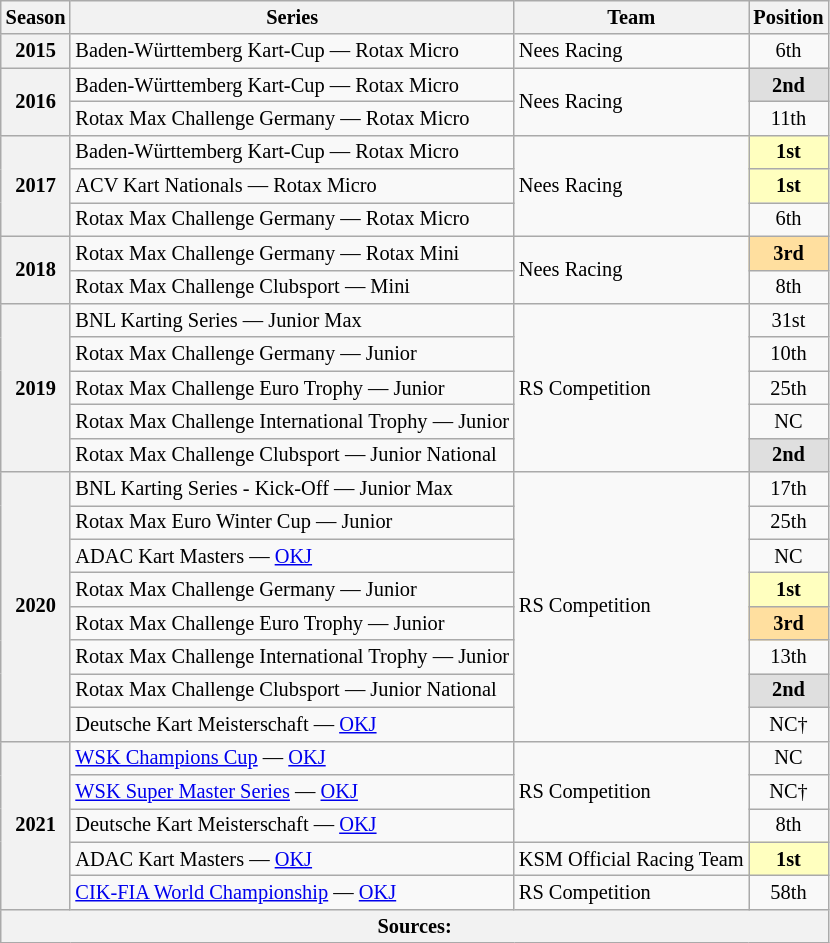<table class="wikitable" style="font-size: 85%; text-align:center">
<tr>
<th>Season</th>
<th>Series</th>
<th>Team</th>
<th>Position</th>
</tr>
<tr>
<th>2015</th>
<td align="left">Baden-Württemberg Kart-Cup — Rotax Micro</td>
<td align="left">Nees Racing</td>
<td>6th</td>
</tr>
<tr>
<th rowspan="2">2016</th>
<td align="left">Baden-Württemberg Kart-Cup — Rotax Micro</td>
<td rowspan="2"  align="left">Nees Racing</td>
<td style="background:#DFDFDF;"><strong>2nd</strong></td>
</tr>
<tr>
<td align="left">Rotax Max Challenge Germany — Rotax Micro</td>
<td>11th</td>
</tr>
<tr>
<th rowspan="3">2017</th>
<td align="left">Baden-Württemberg Kart-Cup — Rotax Micro</td>
<td rowspan="3" align="left">Nees Racing</td>
<td style="background:#FFFFBF;"><strong>1st</strong></td>
</tr>
<tr>
<td align="left">ACV Kart Nationals — Rotax Micro</td>
<td style="background:#FFFFBF;"><strong>1st</strong></td>
</tr>
<tr>
<td align="left">Rotax Max Challenge Germany — Rotax Micro</td>
<td>6th</td>
</tr>
<tr>
<th rowspan="2">2018</th>
<td align="left">Rotax Max Challenge Germany — Rotax Mini</td>
<td rowspan="2" align="left">Nees Racing</td>
<td style="background:#FFDF9F;"><strong>3rd</strong></td>
</tr>
<tr>
<td align="left">Rotax Max Challenge Clubsport — Mini</td>
<td>8th</td>
</tr>
<tr>
<th rowspan="5">2019</th>
<td align="left">BNL Karting Series — Junior Max</td>
<td rowspan="5" align="left">RS Competition</td>
<td>31st</td>
</tr>
<tr>
<td align="left">Rotax Max Challenge Germany — Junior</td>
<td>10th</td>
</tr>
<tr>
<td align="left">Rotax Max Challenge Euro Trophy — Junior</td>
<td>25th</td>
</tr>
<tr>
<td align="left">Rotax Max Challenge International Trophy — Junior</td>
<td>NC</td>
</tr>
<tr>
<td align="left">Rotax Max Challenge Clubsport — Junior National</td>
<td style="background:#DFDFDF;"><strong>2nd</strong></td>
</tr>
<tr>
<th rowspan="8">2020</th>
<td align="left">BNL Karting Series - Kick-Off — Junior Max</td>
<td rowspan="8" align="left">RS Competition</td>
<td>17th</td>
</tr>
<tr>
<td align="left">Rotax Max Euro Winter Cup — Junior</td>
<td>25th</td>
</tr>
<tr>
<td align="left">ADAC Kart Masters — <a href='#'>OKJ</a></td>
<td>NC</td>
</tr>
<tr>
<td align="left">Rotax Max Challenge Germany — Junior</td>
<td style="background:#FFFFBF;"><strong>1st</strong></td>
</tr>
<tr>
<td align="left">Rotax Max Challenge Euro Trophy — Junior</td>
<td style="background:#FFDF9F;"><strong>3rd</strong></td>
</tr>
<tr>
<td align="left">Rotax Max Challenge International Trophy — Junior</td>
<td>13th</td>
</tr>
<tr>
<td align="left">Rotax Max Challenge Clubsport — Junior National</td>
<td style="background:#DFDFDF;"><strong>2nd</strong></td>
</tr>
<tr>
<td align="left">Deutsche Kart Meisterschaft — <a href='#'>OKJ</a></td>
<td>NC†</td>
</tr>
<tr>
<th rowspan="5">2021</th>
<td align="left"><a href='#'>WSK Champions Cup</a> — <a href='#'>OKJ</a></td>
<td rowspan="3"  align="left">RS Competition</td>
<td>NC</td>
</tr>
<tr>
<td align="left"><a href='#'>WSK Super Master Series</a> — <a href='#'>OKJ</a></td>
<td>NC†</td>
</tr>
<tr>
<td align="left">Deutsche Kart Meisterschaft — <a href='#'>OKJ</a></td>
<td>8th</td>
</tr>
<tr>
<td align="left">ADAC Kart Masters — <a href='#'>OKJ</a></td>
<td align="left">KSM Official Racing Team</td>
<td style="background:#FFFFBF;"><strong>1st</strong></td>
</tr>
<tr>
<td align="left"><a href='#'>CIK-FIA World Championship</a> — <a href='#'>OKJ</a></td>
<td align="left">RS Competition</td>
<td>58th</td>
</tr>
<tr>
<th colspan="4">Sources:</th>
</tr>
</table>
